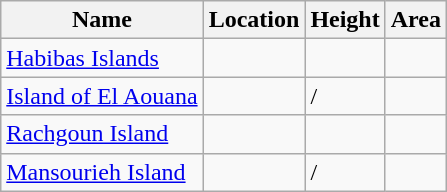<table class="wikitable sortable" border="1">
<tr>
<th scope="col" class="unsortable">Name</th>
<th scope="col" class="unsortable">Location</th>
<th scope="col">Height</th>
<th scope="col">Area</th>
</tr>
<tr>
<td><a href='#'>Habibas Islands</a></td>
<td></td>
<td></td>
<td></td>
</tr>
<tr>
<td><a href='#'>Island of El Aouana</a></td>
<td></td>
<td>/</td>
<td></td>
</tr>
<tr>
<td><a href='#'>Rachgoun Island</a></td>
<td></td>
<td></td>
<td></td>
</tr>
<tr>
<td><a href='#'>Mansourieh Island</a></td>
<td></td>
<td>/</td>
<td></td>
</tr>
</table>
